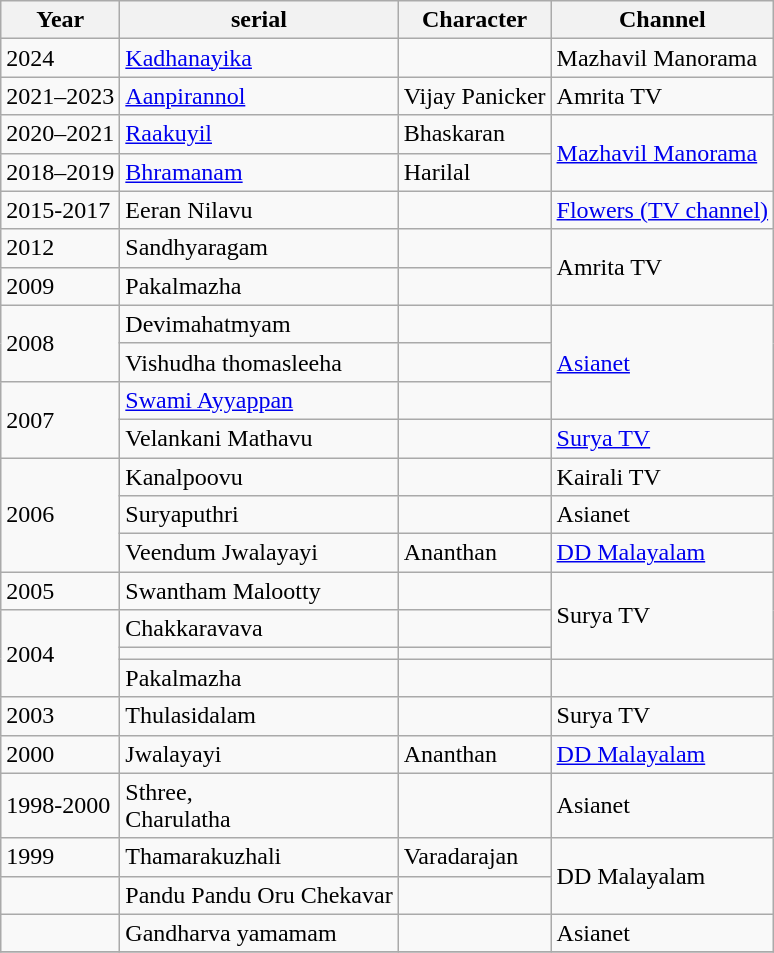<table class="wikitable sortable">
<tr>
<th>Year</th>
<th>serial</th>
<th>Character</th>
<th>Channel</th>
</tr>
<tr>
<td>2024</td>
<td><a href='#'>Kadhanayika</a></td>
<td></td>
<td>Mazhavil Manorama</td>
</tr>
<tr>
<td>2021–2023</td>
<td><a href='#'>Aanpirannol</a></td>
<td>Vijay Panicker</td>
<td>Amrita TV</td>
</tr>
<tr>
<td>2020–2021</td>
<td><a href='#'>Raakuyil</a></td>
<td>Bhaskaran</td>
<td rowspan="2"><a href='#'>Mazhavil Manorama</a></td>
</tr>
<tr>
<td>2018–2019</td>
<td><a href='#'>Bhramanam</a></td>
<td>Harilal</td>
</tr>
<tr>
<td>2015-2017</td>
<td>Eeran Nilavu</td>
<td></td>
<td><a href='#'>Flowers (TV channel)</a></td>
</tr>
<tr>
<td>2012</td>
<td>Sandhyaragam</td>
<td></td>
<td rowspan="2">Amrita TV</td>
</tr>
<tr>
<td>2009</td>
<td>Pakalmazha</td>
<td></td>
</tr>
<tr>
<td rowspan="2">2008</td>
<td>Devimahatmyam</td>
<td></td>
<td rowspan="3"><a href='#'>Asianet</a></td>
</tr>
<tr>
<td>Vishudha thomasleeha</td>
<td></td>
</tr>
<tr>
<td rowspan="2">2007</td>
<td><a href='#'>Swami Ayyappan</a></td>
<td></td>
</tr>
<tr>
<td>Velankani Mathavu</td>
<td></td>
<td><a href='#'>Surya TV</a></td>
</tr>
<tr>
<td rowspan="3">2006</td>
<td>Kanalpoovu</td>
<td></td>
<td>Kairali TV</td>
</tr>
<tr>
<td>Suryaputhri</td>
<td></td>
<td>Asianet</td>
</tr>
<tr>
<td>Veendum Jwalayayi</td>
<td>Ananthan</td>
<td><a href='#'>DD Malayalam</a></td>
</tr>
<tr>
<td>2005</td>
<td>Swantham Malootty</td>
<td></td>
<td rowspan="3">Surya TV</td>
</tr>
<tr>
<td rowspan="3">2004</td>
<td>Chakkaravava</td>
<td></td>
</tr>
<tr>
<td></td>
<td></td>
</tr>
<tr>
<td>Pakalmazha</td>
<td></td>
<td></td>
</tr>
<tr>
<td>2003</td>
<td>Thulasidalam</td>
<td></td>
<td>Surya TV</td>
</tr>
<tr>
<td>2000</td>
<td>Jwalayayi</td>
<td>Ananthan</td>
<td><a href='#'>DD Malayalam</a></td>
</tr>
<tr>
<td>1998-2000</td>
<td>Sthree,<br>Charulatha</td>
<td></td>
<td>Asianet</td>
</tr>
<tr>
<td>1999</td>
<td>Thamarakuzhali</td>
<td>Varadarajan</td>
<td rowspan="2">DD Malayalam</td>
</tr>
<tr>
<td></td>
<td>Pandu Pandu Oru Chekavar</td>
<td></td>
</tr>
<tr>
<td></td>
<td>Gandharva yamamam</td>
<td></td>
<td>Asianet</td>
</tr>
<tr>
</tr>
</table>
